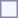<table style="border:1px solid #8888aa; background-color:#f7f8ff; padding:5px; font-size:95%; margin: 0px 12px 12px 0px;">
</table>
